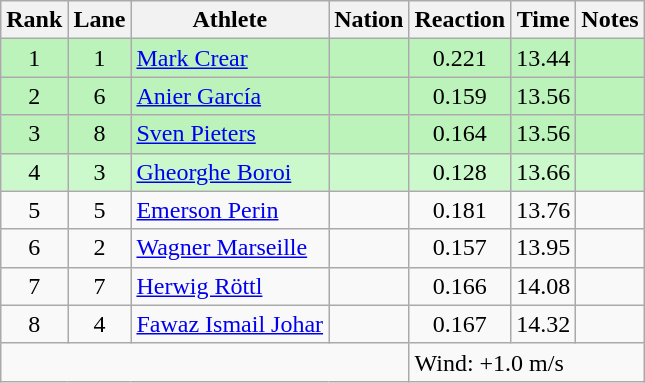<table class="wikitable sortable" style="text-align:center">
<tr>
<th>Rank</th>
<th>Lane</th>
<th>Athlete</th>
<th>Nation</th>
<th>Reaction</th>
<th>Time</th>
<th>Notes</th>
</tr>
<tr bgcolor=bbf3bb>
<td>1</td>
<td>1</td>
<td align="left"><a href='#'>Mark Crear</a></td>
<td align=left></td>
<td>0.221</td>
<td>13.44</td>
<td></td>
</tr>
<tr bgcolor=bbf3bb>
<td>2</td>
<td>6</td>
<td align="left"><a href='#'>Anier García</a></td>
<td align=left></td>
<td>0.159</td>
<td>13.56</td>
<td></td>
</tr>
<tr bgcolor=bbf3bb>
<td>3</td>
<td>8</td>
<td align="left"><a href='#'>Sven Pieters</a></td>
<td align=left></td>
<td>0.164</td>
<td>13.56</td>
<td></td>
</tr>
<tr bgcolor=ccf9cc>
<td>4</td>
<td>3</td>
<td align="left"><a href='#'>Gheorghe Boroi</a></td>
<td align=left></td>
<td>0.128</td>
<td>13.66</td>
<td></td>
</tr>
<tr>
<td>5</td>
<td>5</td>
<td align="left"><a href='#'>Emerson Perin</a></td>
<td align=left></td>
<td>0.181</td>
<td>13.76</td>
<td></td>
</tr>
<tr>
<td>6</td>
<td>2</td>
<td align="left"><a href='#'>Wagner Marseille</a></td>
<td align=left></td>
<td>0.157</td>
<td>13.95</td>
<td></td>
</tr>
<tr>
<td>7</td>
<td>7</td>
<td align="left"><a href='#'>Herwig Röttl</a></td>
<td align=left></td>
<td>0.166</td>
<td>14.08</td>
<td></td>
</tr>
<tr>
<td>8</td>
<td>4</td>
<td align="left"><a href='#'>Fawaz Ismail Johar</a></td>
<td align=left></td>
<td>0.167</td>
<td>14.32</td>
<td></td>
</tr>
<tr class="sortbottom">
<td colspan=4></td>
<td colspan="3" style="text-align:left;">Wind: +1.0 m/s</td>
</tr>
</table>
